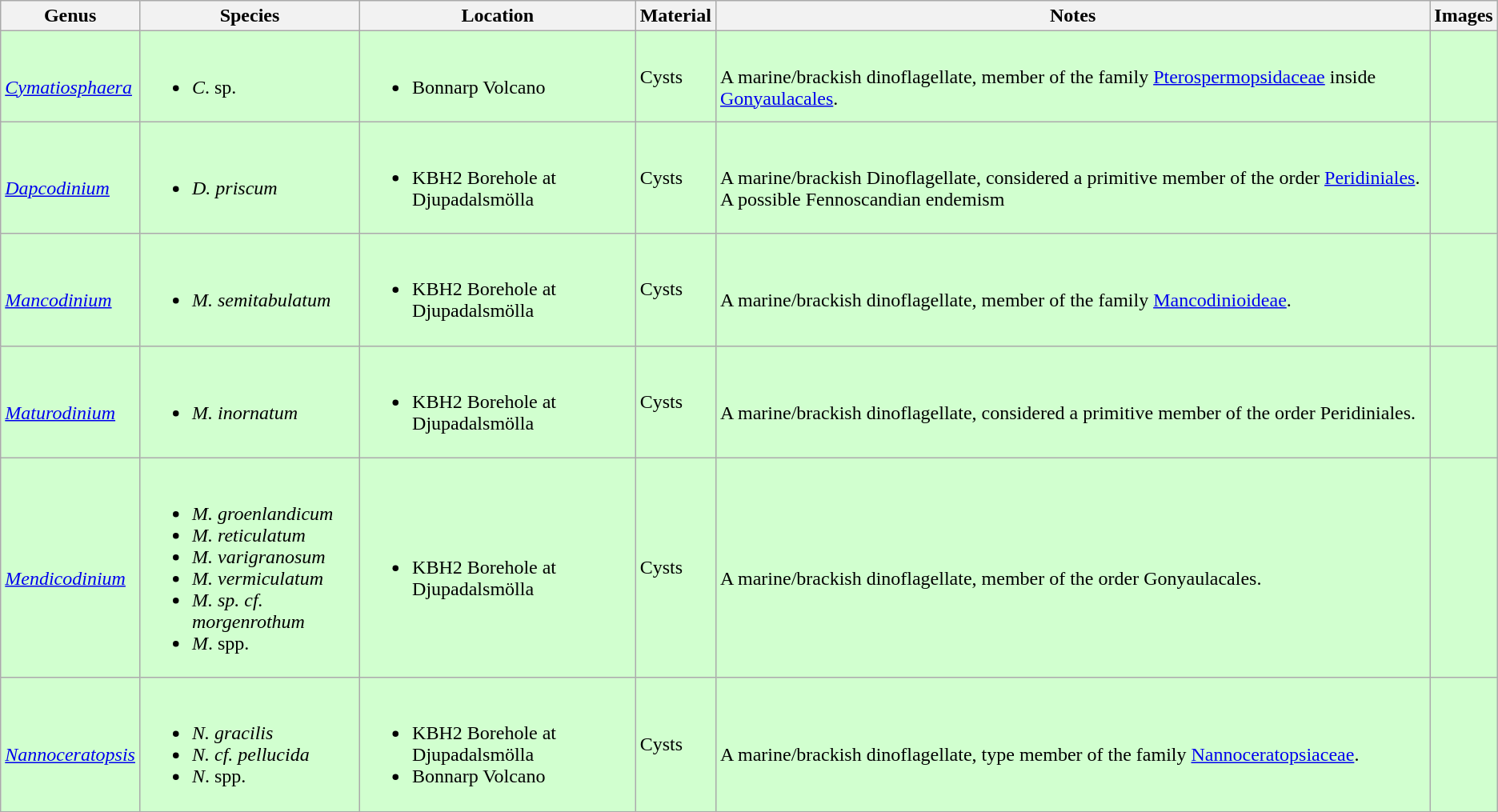<table class="wikitable sortable">
<tr>
<th>Genus</th>
<th>Species</th>
<th>Location</th>
<th>Material</th>
<th>Notes</th>
<th>Images</th>
</tr>
<tr>
<td style="background:#D1FFCF;"><br><em><a href='#'>Cymatiosphaera</a></em></td>
<td style="background:#D1FFCF;"><br><ul><li><em>C</em>. sp.</li></ul></td>
<td style="background:#D1FFCF;"><br><ul><li>Bonnarp Volcano</li></ul></td>
<td style="background:#D1FFCF;">Cysts</td>
<td style="background:#D1FFCF;"><br>A marine/brackish dinoflagellate, member of the family <a href='#'>Pterospermopsidaceae</a> inside <a href='#'>Gonyaulacales</a>.</td>
<td style="background:#D1FFCF;"></td>
</tr>
<tr>
<td style="background:#D1FFCF;"><br><em><a href='#'>Dapcodinium</a></em></td>
<td style="background:#D1FFCF;"><br><ul><li><em>D. priscum</em></li></ul></td>
<td style="background:#D1FFCF;"><br><ul><li>KBH2 Borehole at Djupadalsmölla</li></ul></td>
<td style="background:#D1FFCF;">Cysts</td>
<td style="background:#D1FFCF;"><br>A marine/brackish Dinoflagellate, considered a primitive member of the order <a href='#'>Peridiniales</a>. A possible Fennoscandian endemism</td>
<td style="background:#D1FFCF;"></td>
</tr>
<tr>
<td style="background:#D1FFCF;"><br><em><a href='#'>Mancodinium</a></em></td>
<td style="background:#D1FFCF;"><br><ul><li><em>M. semitabulatum</em></li></ul></td>
<td style="background:#D1FFCF;"><br><ul><li>KBH2 Borehole at Djupadalsmölla</li></ul></td>
<td style="background:#D1FFCF;">Cysts</td>
<td style="background:#D1FFCF;"><br>A marine/brackish dinoflagellate, member of the family <a href='#'>Mancodinioideae</a>.</td>
<td style="background:#D1FFCF;"></td>
</tr>
<tr>
<td style="background:#D1FFCF;"><br><em><a href='#'>Maturodinium</a></em></td>
<td style="background:#D1FFCF;"><br><ul><li><em>M. inornatum</em></li></ul></td>
<td style="background:#D1FFCF;"><br><ul><li>KBH2 Borehole at Djupadalsmölla</li></ul></td>
<td style="background:#D1FFCF;">Cysts</td>
<td style="background:#D1FFCF;"><br>A marine/brackish dinoflagellate, considered a primitive member of the order Peridiniales.</td>
<td style="background:#D1FFCF;"></td>
</tr>
<tr>
<td style="background:#D1FFCF;"><br><em><a href='#'>Mendicodinium</a></em></td>
<td style="background:#D1FFCF;"><br><ul><li><em>M. groenlandicum</em></li><li><em>M. reticulatum</em></li><li><em>M. varigranosum</em></li><li><em>M. vermiculatum</em></li><li><em>M. sp. cf. morgenrothum</em></li><li><em>M</em>. spp.</li></ul></td>
<td style="background:#D1FFCF;"><br><ul><li>KBH2 Borehole at Djupadalsmölla</li></ul></td>
<td style="background:#D1FFCF;">Cysts</td>
<td style="background:#D1FFCF;"><br>A marine/brackish dinoflagellate, member of the order Gonyaulacales.</td>
<td style="background:#D1FFCF;"></td>
</tr>
<tr>
<td style="background:#D1FFCF;"><br><em><a href='#'>Nannoceratopsis</a></em></td>
<td style="background:#D1FFCF;"><br><ul><li><em>N. gracilis</em></li><li><em>N. cf. pellucida</em></li><li><em>N</em>. spp.</li></ul></td>
<td style="background:#D1FFCF;"><br><ul><li>KBH2 Borehole at Djupadalsmölla</li><li>Bonnarp Volcano</li></ul></td>
<td style="background:#D1FFCF;">Cysts</td>
<td style="background:#D1FFCF;"><br>A marine/brackish dinoflagellate, type member of the family <a href='#'>Nannoceratopsiaceae</a>.</td>
<td style="background:#D1FFCF;"></td>
</tr>
<tr>
</tr>
</table>
